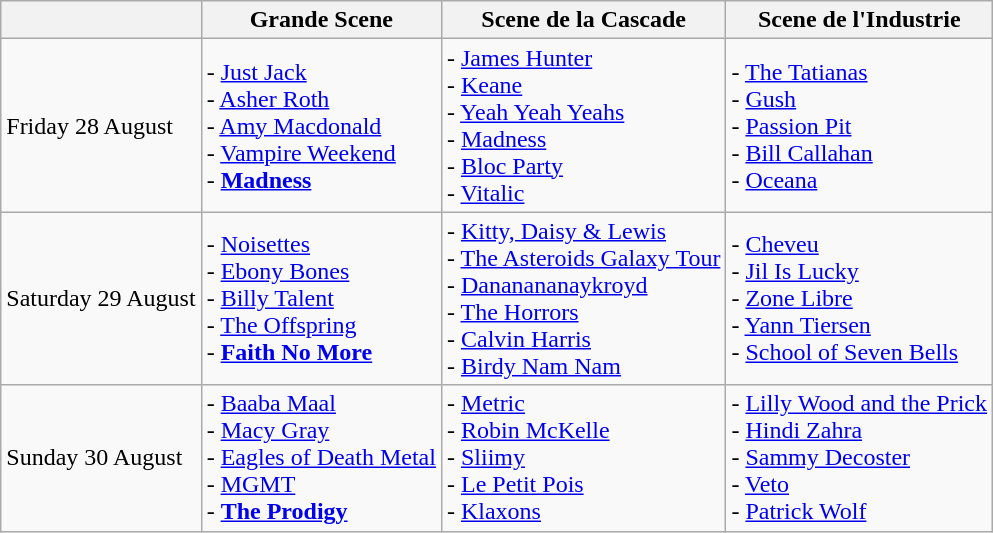<table class="wikitable">
<tr>
<th></th>
<th>Grande Scene</th>
<th>Scene de la Cascade</th>
<th>Scene de l'Industrie</th>
</tr>
<tr>
<td>Friday 28 August</td>
<td>- <a href='#'>Just Jack</a><br>- <a href='#'>Asher Roth</a><br>- <a href='#'>Amy Macdonald</a><br>- <a href='#'>Vampire Weekend</a><br>- <strong><a href='#'>Madness</a></strong></td>
<td>- <a href='#'>James Hunter</a><br>- <a href='#'>Keane</a><br>- <a href='#'>Yeah Yeah Yeahs</a><br>- <a href='#'>Madness</a><br>- <a href='#'>Bloc Party</a><br>- <a href='#'>Vitalic</a></td>
<td>- <a href='#'>The Tatianas</a><br>- <a href='#'>Gush</a><br>- <a href='#'>Passion Pit</a><br>- <a href='#'>Bill Callahan</a><br>- <a href='#'>Oceana</a></td>
</tr>
<tr>
<td>Saturday 29 August</td>
<td>- <a href='#'>Noisettes</a><br>- <a href='#'>Ebony Bones</a><br>- <a href='#'>Billy Talent</a><br>- <a href='#'>The Offspring</a><br>- <strong><a href='#'>Faith No More</a></strong></td>
<td>- <a href='#'>Kitty, Daisy & Lewis</a><br>- <a href='#'>The Asteroids Galaxy Tour</a><br>- <a href='#'>Dananananaykroyd</a><br>- <a href='#'>The Horrors</a><br>- <a href='#'>Calvin Harris</a><br>- <a href='#'>Birdy Nam Nam</a></td>
<td>- <a href='#'>Cheveu</a><br>- <a href='#'>Jil Is Lucky</a><br>- <a href='#'>Zone Libre</a><br>- <a href='#'>Yann Tiersen</a><br>- <a href='#'>School of Seven Bells</a></td>
</tr>
<tr>
<td>Sunday 30 August</td>
<td>- <a href='#'>Baaba Maal</a><br>- <a href='#'>Macy Gray</a><br>- <a href='#'>Eagles of Death Metal</a><br>- <a href='#'>MGMT</a><br>- <strong><a href='#'>The Prodigy</a></strong></td>
<td>- <a href='#'>Metric</a><br>- <a href='#'>Robin McKelle</a><br>- <a href='#'>Sliimy</a><br>- <a href='#'>Le Petit Pois</a><br>- <a href='#'>Klaxons</a></td>
<td>- <a href='#'>Lilly Wood and the Prick</a><br>- <a href='#'>Hindi Zahra</a><br>- <a href='#'>Sammy Decoster</a><br>- <a href='#'>Veto</a><br>- <a href='#'>Patrick Wolf</a></td>
</tr>
</table>
